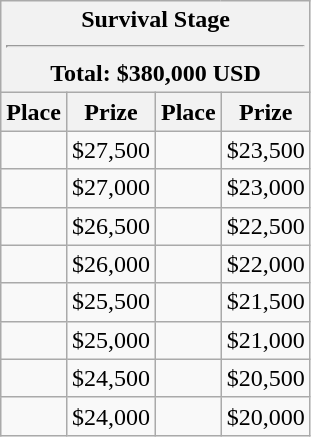<table class="wikitable" style="text-align:center; margin-top:0px;">
<tr>
<th colspan=4>Survival Stage<hr>Total: $380,000 USD</th>
</tr>
<tr>
<th>Place</th>
<th>Prize </th>
<th>Place</th>
<th>Prize </th>
</tr>
<tr>
<td></td>
<td>$27,500</td>
<td></td>
<td>$23,500</td>
</tr>
<tr>
<td></td>
<td>$27,000</td>
<td></td>
<td>$23,000</td>
</tr>
<tr>
<td></td>
<td>$26,500</td>
<td></td>
<td>$22,500</td>
</tr>
<tr>
<td></td>
<td>$26,000</td>
<td></td>
<td>$22,000</td>
</tr>
<tr>
<td></td>
<td>$25,500</td>
<td></td>
<td>$21,500</td>
</tr>
<tr>
<td></td>
<td>$25,000</td>
<td></td>
<td>$21,000</td>
</tr>
<tr>
<td></td>
<td>$24,500</td>
<td></td>
<td>$20,500</td>
</tr>
<tr>
<td></td>
<td>$24,000</td>
<td></td>
<td>$20,000</td>
</tr>
</table>
